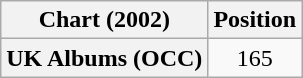<table class="wikitable plainrowheaders" style="text-align:center">
<tr>
<th scope="col">Chart (2002)</th>
<th scope="col">Position</th>
</tr>
<tr>
<th scope="row">UK Albums (OCC)</th>
<td>165</td>
</tr>
</table>
